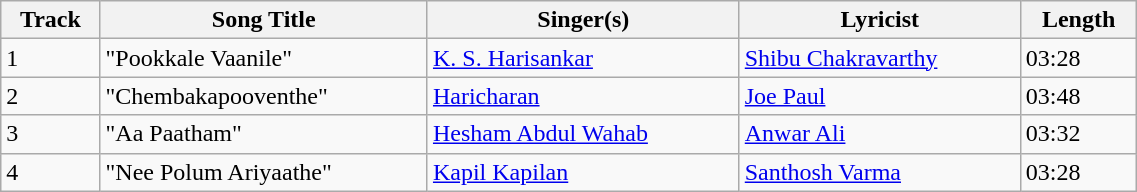<table class="wikitable" width="60%">
<tr>
<th>Track</th>
<th>Song Title</th>
<th>Singer(s)</th>
<th>Lyricist</th>
<th>Length</th>
</tr>
<tr>
<td>1</td>
<td>"Pookkale Vaanile"</td>
<td><a href='#'>K. S. Harisankar</a></td>
<td><a href='#'>Shibu Chakravarthy</a></td>
<td>03:28</td>
</tr>
<tr>
<td>2</td>
<td>"Chembakapooventhe"</td>
<td><a href='#'>Haricharan</a></td>
<td><a href='#'>Joe Paul</a></td>
<td>03:48</td>
</tr>
<tr>
<td>3</td>
<td>"Aa Paatham"</td>
<td><a href='#'>Hesham Abdul Wahab</a></td>
<td><a href='#'>Anwar Ali</a></td>
<td>03:32</td>
</tr>
<tr>
<td>4</td>
<td>"Nee Polum Ariyaathe"</td>
<td><a href='#'>Kapil Kapilan</a></td>
<td><a href='#'>Santhosh Varma</a></td>
<td>03:28</td>
</tr>
</table>
